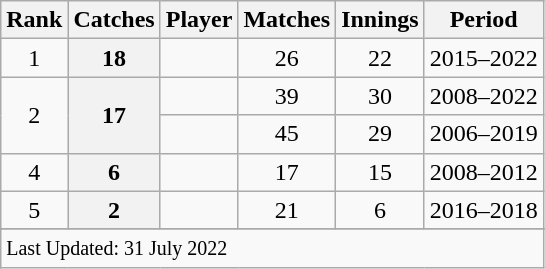<table class="wikitable plainrowheaders sortable">
<tr>
<th scope=col>Rank</th>
<th scope=col>Catches</th>
<th scope=col>Player</th>
<th scope=col>Matches</th>
<th scope=col>Innings</th>
<th scope=col>Period</th>
</tr>
<tr>
<td align=center>1</td>
<th scope=row style=text-align:center;>18</th>
<td></td>
<td align=center>26</td>
<td align=center>22</td>
<td>2015–2022</td>
</tr>
<tr>
<td align=center rowspan=2>2</td>
<th scope=row style=text-align:center; rowspan=2>17</th>
<td></td>
<td align=center>39</td>
<td align=center>30</td>
<td>2008–2022</td>
</tr>
<tr>
<td></td>
<td align=center>45</td>
<td align=center>29</td>
<td>2006–2019</td>
</tr>
<tr>
<td align=center>4</td>
<th scope=row style=text-align:center;>6</th>
<td></td>
<td align=center>17</td>
<td align=center>15</td>
<td>2008–2012</td>
</tr>
<tr>
<td align=center>5</td>
<th scope=row style=text-align:center;>2</th>
<td></td>
<td align=center>21</td>
<td align=center>6</td>
<td>2016–2018</td>
</tr>
<tr>
</tr>
<tr class=sortbottom>
<td colspan=6><small>Last Updated: 31 July 2022</small></td>
</tr>
</table>
